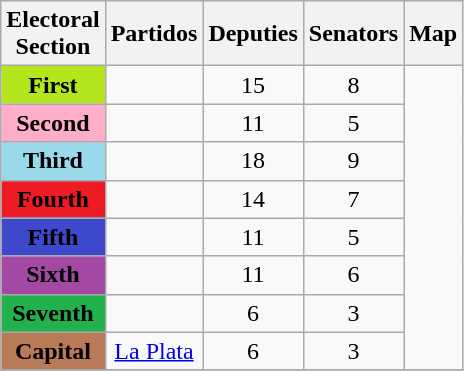<table class="wikitable" style="text-align:center;">
<tr>
<th>Electoral<br>Section</th>
<th>Partidos</th>
<th>Deputies</th>
<th>Senators</th>
<th>Map</th>
</tr>
<tr>
<td bgcolor=#B5E61D><strong>First</strong></td>
<td></td>
<td>15</td>
<td>8</td>
<td rowspan=8></td>
</tr>
<tr>
<td bgcolor=#FFAEC9><strong>Second</strong></td>
<td></td>
<td>11</td>
<td>5</td>
</tr>
<tr>
<td bgcolor=#99D9EA><strong>Third</strong></td>
<td></td>
<td>18</td>
<td>9</td>
</tr>
<tr>
<td bgcolor=#ED1C24><strong>Fourth</strong></td>
<td></td>
<td>14</td>
<td>7</td>
</tr>
<tr>
<td bgcolor=#3D48CC><strong>Fifth</strong></td>
<td></td>
<td>11</td>
<td>5</td>
</tr>
<tr>
<td bgcolor=#A349A4><strong>Sixth</strong></td>
<td></td>
<td>11</td>
<td>6</td>
</tr>
<tr>
<td bgcolor=#22B14C><strong>Seventh</strong></td>
<td></td>
<td>6</td>
<td>3</td>
</tr>
<tr>
<td bgcolor=#B97A57><strong>Capital</strong></td>
<td><a href='#'>La Plata</a></td>
<td>6</td>
<td>3</td>
</tr>
<tr>
</tr>
</table>
